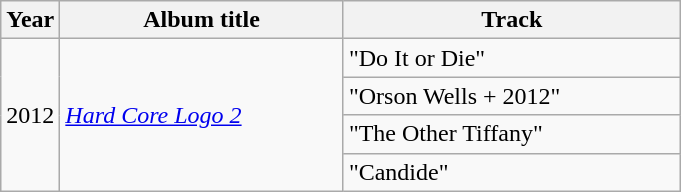<table class="wikitable" border="1" width="454">
<tr>
<th style="width:30px;">Year</th>
<th>Album title</th>
<th>Track</th>
</tr>
<tr>
<td rowspan="4">2012</td>
<td rowspan="4"><em><a href='#'>Hard Core Logo 2</a></em></td>
<td>"Do It or Die"</td>
</tr>
<tr>
<td>"Orson Wells + 2012"</td>
</tr>
<tr>
<td>"The Other Tiffany"</td>
</tr>
<tr>
<td>"Candide"</td>
</tr>
</table>
